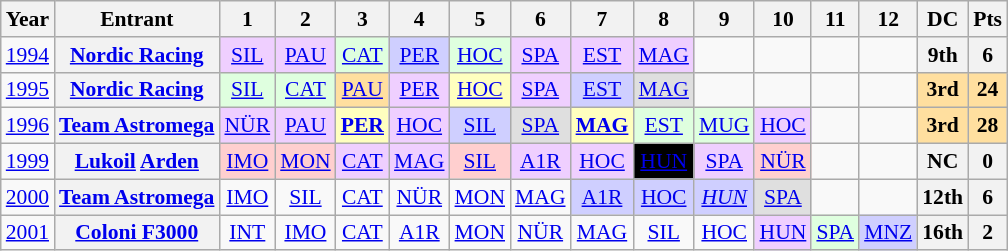<table class="wikitable" style="text-align:center; font-size:90%">
<tr>
<th>Year</th>
<th>Entrant</th>
<th>1</th>
<th>2</th>
<th>3</th>
<th>4</th>
<th>5</th>
<th>6</th>
<th>7</th>
<th>8</th>
<th>9</th>
<th>10</th>
<th>11</th>
<th>12</th>
<th>DC</th>
<th>Pts</th>
</tr>
<tr>
<td><a href='#'>1994</a></td>
<th><a href='#'>Nordic Racing</a></th>
<td style="background:#EFCFFF;"><a href='#'>SIL</a><br></td>
<td style="background:#EFCFFF;"><a href='#'>PAU</a><br></td>
<td style="background:#DFFFDF;"><a href='#'>CAT</a><br></td>
<td style="background:#CFCFFF;"><a href='#'>PER</a><br></td>
<td style="background:#DFFFDF;"><a href='#'>HOC</a><br></td>
<td style="background:#EFCFFF;"><a href='#'>SPA</a><br></td>
<td style="background:#EFCFFF;"><a href='#'>EST</a><br></td>
<td style="background:#EFCFFF;"><a href='#'>MAG</a><br></td>
<td></td>
<td></td>
<td></td>
<td></td>
<th>9th</th>
<th>6</th>
</tr>
<tr>
<td><a href='#'>1995</a></td>
<th><a href='#'>Nordic Racing</a></th>
<td style="background:#DFFFDF;"><a href='#'>SIL</a><br></td>
<td style="background:#DFFFDF;"><a href='#'>CAT</a><br></td>
<td style="background:#FFDF9F;"><a href='#'>PAU</a><br></td>
<td style="background:#EFCFFF;"><a href='#'>PER</a><br></td>
<td style="background:#FFFFBF;"><a href='#'>HOC</a><br></td>
<td style="background:#EFCFFF;"><a href='#'>SPA</a><br></td>
<td style="background:#CFCFFF;"><a href='#'>EST</a><br></td>
<td style="background:#DFDFDF;"><a href='#'>MAG</a><br></td>
<td></td>
<td></td>
<td></td>
<td></td>
<th style="background:#FFDF9F;">3rd</th>
<th style="background:#FFDF9F;">24</th>
</tr>
<tr>
<td><a href='#'>1996</a></td>
<th><a href='#'>Team Astromega</a></th>
<td style="background:#EFCFFF;"><a href='#'>NÜR</a><br></td>
<td style="background:#EFCFFF;"><a href='#'>PAU</a><br></td>
<td style="background:#FFFFBF;"><strong><a href='#'>PER</a></strong><br></td>
<td style="background:#EFCFFF;"><a href='#'>HOC</a><br></td>
<td style="background:#CFCFFF;"><a href='#'>SIL</a><br></td>
<td style="background:#DFDFDF;"><a href='#'>SPA</a><br></td>
<td style="background:#FFFFBF;"><strong><a href='#'>MAG</a></strong><br></td>
<td style="background:#DFFFDF;"><a href='#'>EST</a><br></td>
<td style="background:#DFFFDF;"><a href='#'>MUG</a><br></td>
<td style="background:#EFCFFF;"><a href='#'>HOC</a><br></td>
<td></td>
<td></td>
<th style="background:#FFDF9F;">3rd</th>
<th style="background:#FFDF9F;">28</th>
</tr>
<tr>
<td><a href='#'>1999</a></td>
<th><a href='#'>Lukoil</a> <a href='#'>Arden</a></th>
<td style="background:#FFCFCF;"><a href='#'>IMO</a><br></td>
<td style="background:#FFCFCF;"><a href='#'>MON</a><br></td>
<td style="background:#EFCFFF;"><a href='#'>CAT</a><br></td>
<td style="background:#EFCFFF;"><a href='#'>MAG</a><br></td>
<td style="background:#FFCFCF;"><a href='#'>SIL</a><br></td>
<td style="background:#EFCFFF;"><a href='#'>A1R</a><br></td>
<td style="background:#EFCFFF;"><a href='#'>HOC</a><br></td>
<td style="background:#000000; color:white"><a href='#'><span>HUN</span></a><br></td>
<td style="background:#EFCFFF;"><a href='#'>SPA</a><br></td>
<td style="background:#FFCFCF;"><a href='#'>NÜR</a><br></td>
<td></td>
<td></td>
<th>NC</th>
<th>0</th>
</tr>
<tr>
<td><a href='#'>2000</a></td>
<th><a href='#'>Team Astromega</a></th>
<td><a href='#'>IMO</a></td>
<td><a href='#'>SIL</a></td>
<td><a href='#'>CAT</a></td>
<td><a href='#'>NÜR</a></td>
<td><a href='#'>MON</a></td>
<td><a href='#'>MAG</a></td>
<td style="background:#CFCFFF;"><a href='#'>A1R</a><br></td>
<td style="background:#CFCFFF;"><a href='#'>HOC</a><br></td>
<td style="background:#CFCFFF;"><em><a href='#'>HUN</a></em><br></td>
<td style="background:#DFDFDF;"><a href='#'>SPA</a><br></td>
<td></td>
<td></td>
<th>12th</th>
<th>6</th>
</tr>
<tr>
<td><a href='#'>2001</a></td>
<th><a href='#'>Coloni F3000</a></th>
<td><a href='#'>INT</a></td>
<td><a href='#'>IMO</a></td>
<td><a href='#'>CAT</a></td>
<td><a href='#'>A1R</a></td>
<td><a href='#'>MON</a></td>
<td><a href='#'>NÜR</a></td>
<td><a href='#'>MAG</a></td>
<td><a href='#'>SIL</a></td>
<td><a href='#'>HOC</a></td>
<td style="background:#EFCFFF;"><a href='#'>HUN</a><br></td>
<td style="background:#DFFFDF;"><a href='#'>SPA</a><br></td>
<td style="background:#CFCFFF;"><a href='#'>MNZ</a><br></td>
<th>16th</th>
<th>2</th>
</tr>
</table>
